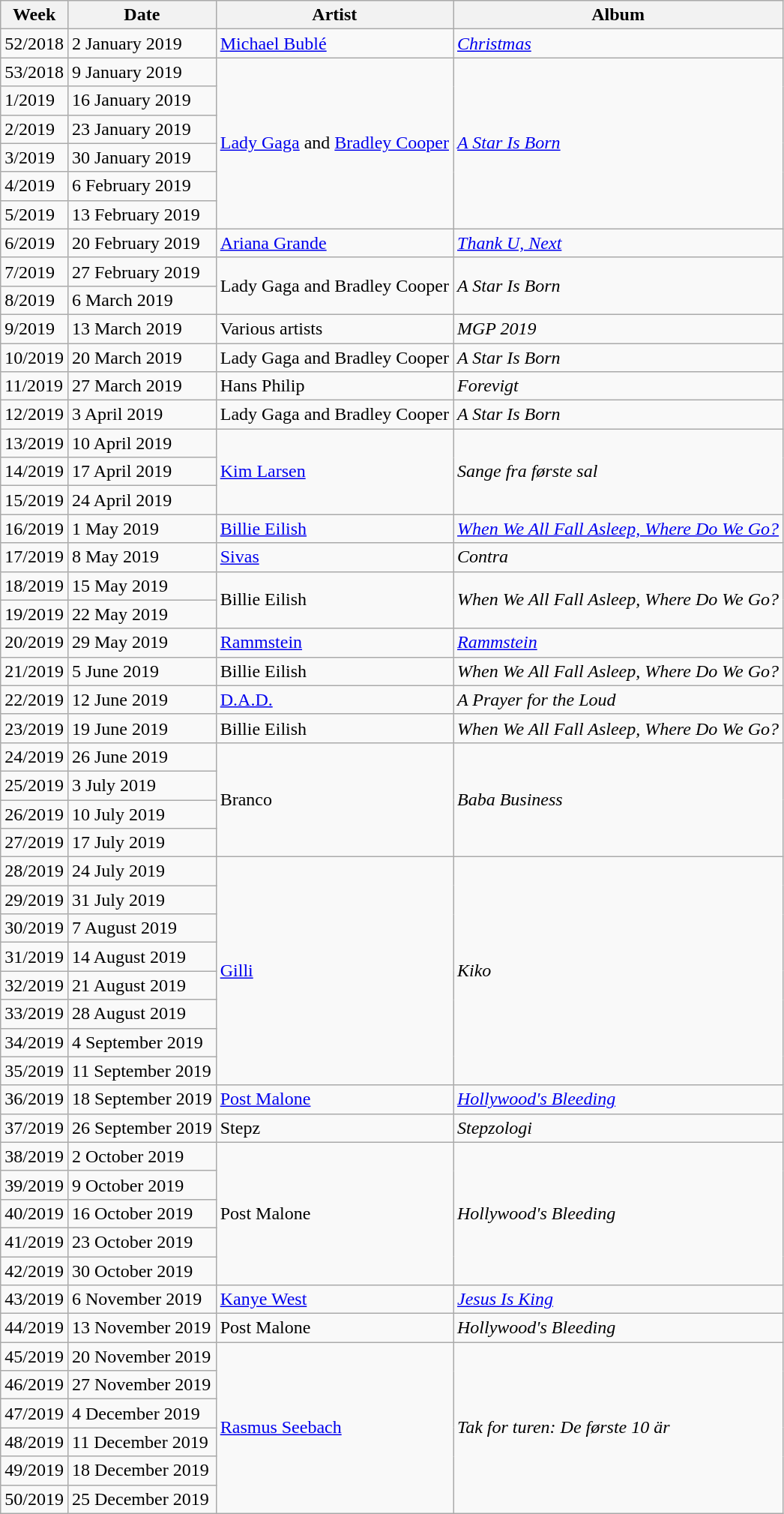<table class="sortable wikitable">
<tr>
<th>Week</th>
<th>Date</th>
<th>Artist</th>
<th>Album</th>
</tr>
<tr>
<td>52/2018</td>
<td>2 January 2019</td>
<td><a href='#'>Michael Bublé</a></td>
<td><em><a href='#'>Christmas</a></em></td>
</tr>
<tr>
<td>53/2018</td>
<td>9 January 2019</td>
<td rowspan="6"><a href='#'>Lady Gaga</a> and <a href='#'>Bradley Cooper</a></td>
<td rowspan="6"><em><a href='#'>A Star Is Born</a></em></td>
</tr>
<tr>
<td>1/2019</td>
<td>16 January 2019</td>
</tr>
<tr>
<td>2/2019</td>
<td>23 January 2019</td>
</tr>
<tr>
<td>3/2019</td>
<td>30 January 2019</td>
</tr>
<tr>
<td>4/2019</td>
<td>6 February 2019</td>
</tr>
<tr>
<td>5/2019</td>
<td>13 February 2019</td>
</tr>
<tr>
<td>6/2019</td>
<td>20 February 2019</td>
<td><a href='#'>Ariana Grande</a></td>
<td><em><a href='#'>Thank U, Next</a></em></td>
</tr>
<tr>
<td>7/2019</td>
<td>27 February 2019</td>
<td rowspan="2">Lady Gaga and Bradley Cooper</td>
<td rowspan="2"><em>A Star Is Born</em></td>
</tr>
<tr>
<td>8/2019</td>
<td>6 March 2019</td>
</tr>
<tr>
<td>9/2019</td>
<td>13 March 2019</td>
<td>Various artists</td>
<td><em>MGP 2019</em></td>
</tr>
<tr>
<td>10/2019</td>
<td>20 March 2019</td>
<td>Lady Gaga and Bradley Cooper</td>
<td><em>A Star Is Born</em></td>
</tr>
<tr>
<td>11/2019</td>
<td>27 March 2019</td>
<td>Hans Philip</td>
<td><em>Forevigt</em></td>
</tr>
<tr>
<td>12/2019</td>
<td>3 April 2019</td>
<td>Lady Gaga and Bradley Cooper</td>
<td><em>A Star Is Born</em></td>
</tr>
<tr>
<td>13/2019</td>
<td>10 April 2019</td>
<td rowspan="3"><a href='#'>Kim Larsen</a></td>
<td rowspan="3"><em>Sange fra første sal</em></td>
</tr>
<tr>
<td>14/2019</td>
<td>17 April 2019</td>
</tr>
<tr>
<td>15/2019</td>
<td>24 April 2019</td>
</tr>
<tr>
<td>16/2019</td>
<td>1 May 2019</td>
<td><a href='#'>Billie Eilish</a></td>
<td><em><a href='#'>When We All Fall Asleep, Where Do We Go?</a></em></td>
</tr>
<tr>
<td>17/2019</td>
<td>8 May 2019</td>
<td><a href='#'>Sivas</a></td>
<td><em>Contra</em></td>
</tr>
<tr>
<td>18/2019</td>
<td>15 May 2019</td>
<td rowspan="2">Billie Eilish</td>
<td rowspan="2"><em>When We All Fall Asleep, Where Do We Go?</em></td>
</tr>
<tr>
<td>19/2019</td>
<td>22 May 2019</td>
</tr>
<tr>
<td>20/2019</td>
<td>29 May 2019</td>
<td><a href='#'>Rammstein</a></td>
<td><em><a href='#'>Rammstein</a></em></td>
</tr>
<tr>
<td>21/2019</td>
<td>5 June 2019</td>
<td>Billie Eilish</td>
<td><em>When We All Fall Asleep, Where Do We Go?</em></td>
</tr>
<tr>
<td>22/2019</td>
<td>12 June 2019</td>
<td><a href='#'>D.A.D.</a></td>
<td><em>A Prayer for the Loud</em></td>
</tr>
<tr>
<td>23/2019</td>
<td>19 June 2019</td>
<td>Billie Eilish</td>
<td><em>When We All Fall Asleep, Where Do We Go?</em></td>
</tr>
<tr>
<td>24/2019</td>
<td>26 June 2019</td>
<td rowspan="4">Branco</td>
<td rowspan="4"><em>Baba Business</em></td>
</tr>
<tr>
<td>25/2019</td>
<td>3 July 2019</td>
</tr>
<tr>
<td>26/2019</td>
<td>10 July 2019</td>
</tr>
<tr>
<td>27/2019</td>
<td>17 July 2019</td>
</tr>
<tr>
<td>28/2019</td>
<td>24 July 2019</td>
<td rowspan="8"><a href='#'>Gilli</a></td>
<td rowspan="8"><em>Kiko</em></td>
</tr>
<tr>
<td>29/2019</td>
<td>31 July 2019</td>
</tr>
<tr>
<td>30/2019</td>
<td>7 August 2019</td>
</tr>
<tr>
<td>31/2019</td>
<td>14 August 2019</td>
</tr>
<tr>
<td>32/2019</td>
<td>21 August 2019</td>
</tr>
<tr>
<td>33/2019</td>
<td>28 August 2019</td>
</tr>
<tr>
<td>34/2019</td>
<td>4 September 2019</td>
</tr>
<tr>
<td>35/2019</td>
<td>11 September 2019</td>
</tr>
<tr>
<td>36/2019</td>
<td>18 September 2019</td>
<td><a href='#'>Post Malone</a></td>
<td><em><a href='#'>Hollywood's Bleeding</a></em></td>
</tr>
<tr>
<td>37/2019</td>
<td>26 September 2019</td>
<td>Stepz</td>
<td><em>Stepzologi</em></td>
</tr>
<tr>
<td>38/2019</td>
<td>2 October 2019</td>
<td rowspan="5">Post Malone</td>
<td rowspan="5"><em>Hollywood's Bleeding</em></td>
</tr>
<tr>
<td>39/2019</td>
<td>9 October 2019</td>
</tr>
<tr>
<td>40/2019</td>
<td>16 October 2019</td>
</tr>
<tr>
<td>41/2019</td>
<td>23 October 2019</td>
</tr>
<tr>
<td>42/2019</td>
<td>30 October 2019</td>
</tr>
<tr>
<td>43/2019</td>
<td>6 November 2019</td>
<td><a href='#'>Kanye West</a></td>
<td><em><a href='#'>Jesus Is King</a></em></td>
</tr>
<tr>
<td>44/2019</td>
<td>13 November 2019</td>
<td>Post Malone</td>
<td><em>Hollywood's Bleeding</em></td>
</tr>
<tr>
<td>45/2019</td>
<td>20 November 2019</td>
<td rowspan="6"><a href='#'>Rasmus Seebach</a></td>
<td rowspan="6"><em>Tak for turen: De første 10 är</em></td>
</tr>
<tr>
<td>46/2019</td>
<td>27 November 2019</td>
</tr>
<tr>
<td>47/2019</td>
<td>4 December 2019</td>
</tr>
<tr>
<td>48/2019</td>
<td>11 December 2019</td>
</tr>
<tr>
<td>49/2019</td>
<td>18 December 2019</td>
</tr>
<tr>
<td>50/2019</td>
<td>25 December 2019</td>
</tr>
</table>
